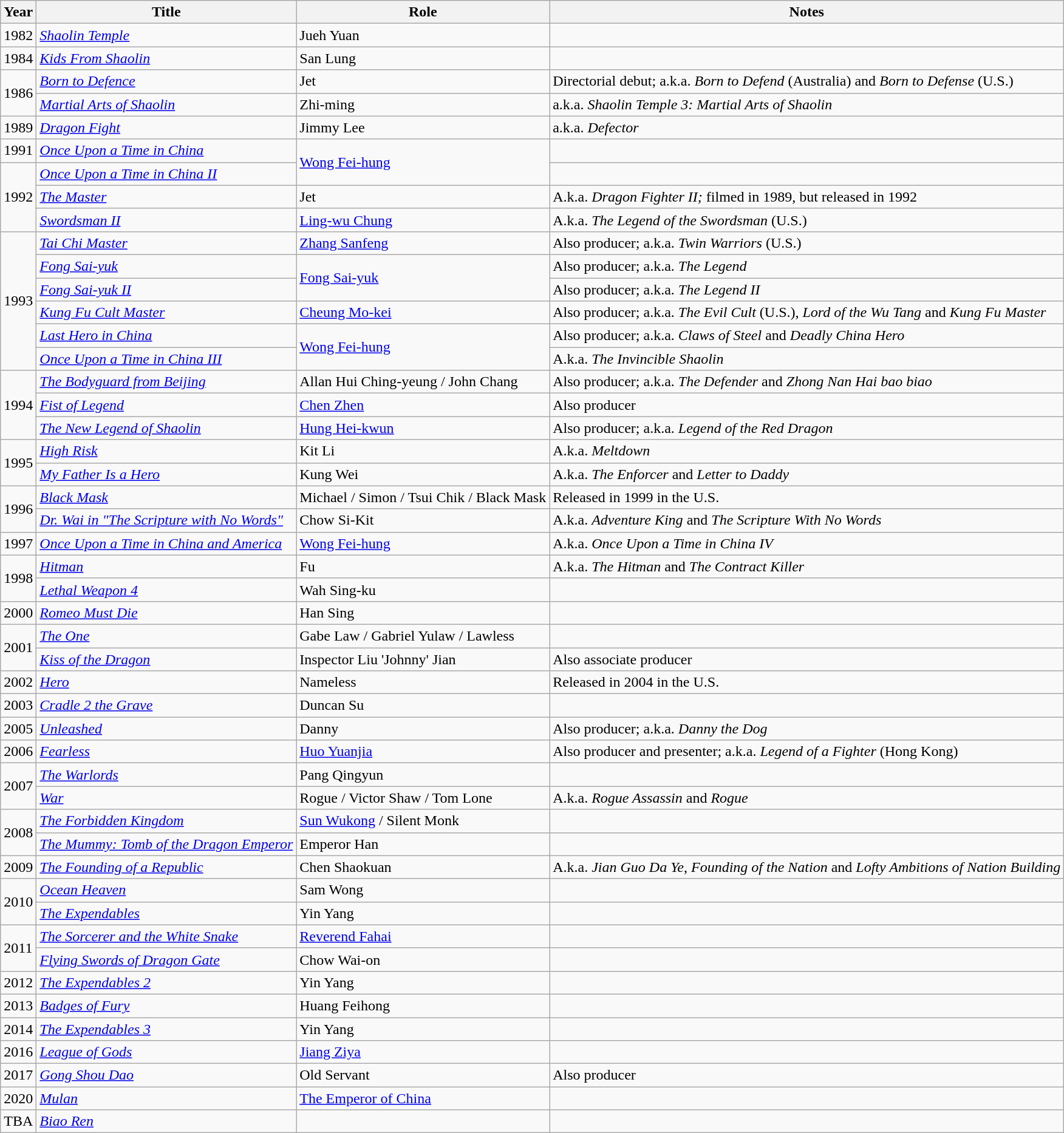<table class="wikitable sortable">
<tr>
<th>Year</th>
<th>Title</th>
<th>Role</th>
<th class=unsortable>Notes</th>
</tr>
<tr>
<td>1982</td>
<td><em><a href='#'>Shaolin Temple</a></em></td>
<td>Jueh Yuan</td>
<td></td>
</tr>
<tr>
<td>1984</td>
<td><em><a href='#'>Kids From Shaolin</a></em></td>
<td>San Lung</td>
<td></td>
</tr>
<tr>
<td rowspan="2">1986</td>
<td><em><a href='#'>Born to Defence</a></em></td>
<td>Jet</td>
<td>Directorial debut; a.k.a. <em>Born to Defend</em> (Australia) and <em>Born to Defense</em> (U.S.)</td>
</tr>
<tr>
<td><em><a href='#'>Martial Arts of Shaolin</a></em></td>
<td>Zhi-ming</td>
<td>a.k.a. <em>Shaolin Temple 3: Martial Arts of Shaolin</em></td>
</tr>
<tr>
<td>1989</td>
<td><em><a href='#'>Dragon Fight</a></em></td>
<td>Jimmy Lee</td>
<td>a.k.a. <em>Defector</em></td>
</tr>
<tr>
<td>1991</td>
<td><em><a href='#'>Once Upon a Time in China</a></em></td>
<td rowspan="2"><a href='#'>Wong Fei-hung</a></td>
<td></td>
</tr>
<tr>
<td rowspan="3">1992</td>
<td><em><a href='#'>Once Upon a Time in China II</a></em></td>
<td></td>
</tr>
<tr>
<td><em><a href='#'>The Master</a></em></td>
<td>Jet</td>
<td>A.k.a. <em>Dragon Fighter II;</em> filmed in 1989, but released in 1992</td>
</tr>
<tr>
<td><em><a href='#'>Swordsman II</a></em></td>
<td><a href='#'>Ling-wu Chung</a></td>
<td>A.k.a. <em>The Legend of the Swordsman</em> (U.S.)</td>
</tr>
<tr>
<td rowspan="6">1993</td>
<td><em><a href='#'>Tai Chi Master</a></em></td>
<td><a href='#'>Zhang Sanfeng</a></td>
<td>Also producer; a.k.a. <em>Twin Warriors</em> (U.S.)</td>
</tr>
<tr>
<td><em><a href='#'>Fong Sai-yuk</a></em></td>
<td rowspan="2"><a href='#'>Fong Sai-yuk</a></td>
<td>Also producer; a.k.a. <em>The Legend</em></td>
</tr>
<tr>
<td><em><a href='#'>Fong Sai-yuk II</a></em></td>
<td>Also producer; a.k.a. <em>The Legend II</em></td>
</tr>
<tr>
<td><em><a href='#'>Kung Fu Cult Master</a></em></td>
<td><a href='#'>Cheung Mo-kei</a></td>
<td>Also producer; a.k.a. <em>The Evil Cult</em> (U.S.), <em>Lord of the Wu Tang</em> and <em>Kung Fu Master</em></td>
</tr>
<tr>
<td><em><a href='#'>Last Hero in China</a></em></td>
<td rowspan="2"><a href='#'>Wong Fei-hung</a></td>
<td>Also producer; a.k.a. <em>Claws of Steel</em> and <em>Deadly China Hero</em></td>
</tr>
<tr>
<td><em><a href='#'>Once Upon a Time in China III</a></em></td>
<td>A.k.a. <em>The Invincible Shaolin</em></td>
</tr>
<tr>
<td rowspan="3">1994</td>
<td><em><a href='#'>The Bodyguard from Beijing</a></em></td>
<td>Allan Hui Ching-yeung / John Chang</td>
<td>Also producer; a.k.a. <em>The Defender</em> and <em>Zhong Nan Hai bao biao</em></td>
</tr>
<tr>
<td><em><a href='#'>Fist of Legend</a></em></td>
<td><a href='#'>Chen Zhen</a></td>
<td>Also producer</td>
</tr>
<tr>
<td><em><a href='#'>The New Legend of Shaolin</a></em></td>
<td><a href='#'>Hung Hei-kwun</a></td>
<td>Also producer; a.k.a. <em>Legend of the Red Dragon</em></td>
</tr>
<tr>
<td rowspan="2">1995</td>
<td><em><a href='#'>High Risk</a></em></td>
<td>Kit Li</td>
<td>A.k.a. <em>Meltdown</em></td>
</tr>
<tr>
<td><em><a href='#'>My Father Is a Hero</a></em></td>
<td>Kung Wei</td>
<td>A.k.a. <em>The Enforcer</em> and <em>Letter to Daddy</em></td>
</tr>
<tr>
<td rowspan="2">1996</td>
<td><em><a href='#'>Black Mask</a></em></td>
<td>Michael / Simon / Tsui Chik / Black Mask</td>
<td>Released in 1999 in the U.S.</td>
</tr>
<tr>
<td><em><a href='#'>Dr. Wai in "The Scripture with No Words"</a></em></td>
<td>Chow Si-Kit</td>
<td>A.k.a. <em>Adventure King</em> and <em>The Scripture With No Words</em></td>
</tr>
<tr>
<td>1997</td>
<td><em><a href='#'>Once Upon a Time in China and America</a></em></td>
<td><a href='#'>Wong Fei-hung</a></td>
<td>A.k.a. <em>Once Upon a Time in China IV</em></td>
</tr>
<tr>
<td rowspan="2">1998</td>
<td><em><a href='#'>Hitman</a></em></td>
<td>Fu</td>
<td>A.k.a. <em>The Hitman</em> and <em>The Contract Killer</em></td>
</tr>
<tr>
<td><em><a href='#'>Lethal Weapon 4</a></em></td>
<td>Wah Sing-ku</td>
<td></td>
</tr>
<tr>
<td>2000</td>
<td><em><a href='#'>Romeo Must Die</a></em></td>
<td>Han Sing</td>
<td></td>
</tr>
<tr>
<td rowspan="2">2001</td>
<td><em><a href='#'>The One</a></em></td>
<td>Gabe Law / Gabriel Yulaw / Lawless</td>
<td></td>
</tr>
<tr>
<td><em><a href='#'>Kiss of the Dragon</a></em></td>
<td>Inspector Liu 'Johnny' Jian</td>
<td>Also associate producer</td>
</tr>
<tr>
<td>2002</td>
<td><em><a href='#'>Hero</a></em></td>
<td>Nameless</td>
<td>Released in 2004 in the U.S.</td>
</tr>
<tr>
<td>2003</td>
<td><em><a href='#'>Cradle 2 the Grave</a></em></td>
<td>Duncan Su</td>
<td></td>
</tr>
<tr>
<td>2005</td>
<td><em><a href='#'>Unleashed</a></em></td>
<td>Danny</td>
<td>Also producer; a.k.a. <em>Danny the Dog</em></td>
</tr>
<tr>
<td>2006</td>
<td><em><a href='#'>Fearless</a></em></td>
<td><a href='#'>Huo Yuanjia</a></td>
<td>Also producer and presenter; a.k.a. <em>Legend of a Fighter</em> (Hong Kong)</td>
</tr>
<tr>
<td rowspan="2">2007</td>
<td><em><a href='#'>The Warlords</a></em></td>
<td>Pang Qingyun</td>
<td></td>
</tr>
<tr>
<td><em><a href='#'>War</a></em></td>
<td>Rogue / Victor Shaw / Tom Lone</td>
<td>A.k.a. <em>Rogue Assassin</em> and <em>Rogue</em></td>
</tr>
<tr>
<td rowspan="2">2008</td>
<td><em><a href='#'>The Forbidden Kingdom</a></em></td>
<td><a href='#'>Sun Wukong</a> / Silent Monk</td>
<td></td>
</tr>
<tr>
<td><em><a href='#'>The Mummy: Tomb of the Dragon Emperor</a></em></td>
<td>Emperor Han</td>
<td></td>
</tr>
<tr>
<td>2009</td>
<td><em><a href='#'>The Founding of a Republic</a></em></td>
<td>Chen Shaokuan</td>
<td>A.k.a. <em>Jian Guo Da Ye</em>, <em>Founding of the Nation</em> and <em>Lofty Ambitions of Nation Building</em></td>
</tr>
<tr>
<td rowspan="2">2010</td>
<td><em><a href='#'>Ocean Heaven</a></em></td>
<td>Sam Wong</td>
<td></td>
</tr>
<tr>
<td><em><a href='#'>The Expendables</a></em></td>
<td>Yin Yang</td>
<td></td>
</tr>
<tr>
<td rowspan="2">2011</td>
<td><em><a href='#'>The Sorcerer and the White Snake</a></em></td>
<td><a href='#'>Reverend Fahai</a></td>
<td></td>
</tr>
<tr>
<td><em><a href='#'>Flying Swords of Dragon Gate</a></em></td>
<td>Chow Wai-on</td>
<td></td>
</tr>
<tr>
<td>2012</td>
<td><em><a href='#'>The Expendables 2</a></em></td>
<td>Yin Yang</td>
<td></td>
</tr>
<tr>
<td>2013</td>
<td><em><a href='#'>Badges of Fury</a></em></td>
<td>Huang Feihong</td>
<td></td>
</tr>
<tr>
<td>2014</td>
<td><em><a href='#'>The Expendables 3</a></em></td>
<td>Yin Yang</td>
<td></td>
</tr>
<tr>
<td>2016</td>
<td><em><a href='#'>League of Gods</a></em></td>
<td><a href='#'>Jiang Ziya</a></td>
<td></td>
</tr>
<tr>
<td>2017</td>
<td><em><a href='#'>Gong Shou Dao</a></em></td>
<td>Old Servant</td>
<td>Also producer</td>
</tr>
<tr>
<td>2020</td>
<td><em><a href='#'>Mulan</a></em></td>
<td><a href='#'>The Emperor of China</a></td>
<td></td>
</tr>
<tr>
<td rowspan=1>TBA</td>
<td><em><a href='#'>Biao Ren</a></em></td>
<td></td>
<td></td>
</tr>
</table>
